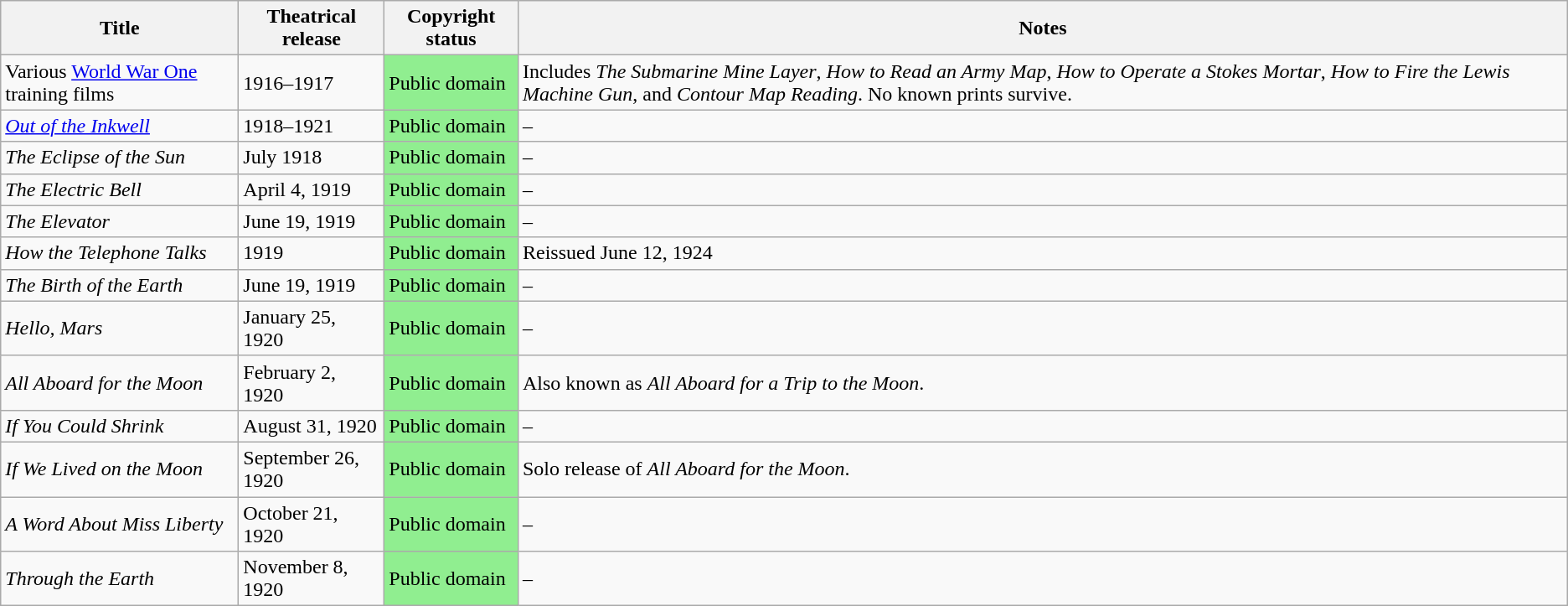<table class="wikitable mw-collapsible sortable">
<tr>
<th>Title</th>
<th>Theatrical release</th>
<th>Copyright status</th>
<th>Notes</th>
</tr>
<tr>
<td>Various <a href='#'>World War One</a> training films</td>
<td>1916–1917</td>
<td style="background: #90EE90;">Public domain</td>
<td>Includes <em>The Submarine Mine Layer</em>, <em>How to Read an Army Map</em>, <em>How to Operate a Stokes Mortar</em>, <em>How to Fire the Lewis Machine Gun</em>, and <em>Contour Map Reading</em>. No known prints survive.</td>
</tr>
<tr>
<td><em><a href='#'>Out of the Inkwell</a></em></td>
<td>1918–1921</td>
<td style="background: #90EE90;">Public domain</td>
<td>–</td>
</tr>
<tr>
<td><em>The Eclipse of the Sun</em></td>
<td>July 1918</td>
<td style="background: #90EE90;">Public domain</td>
<td>–</td>
</tr>
<tr>
<td><em>The Electric Bell</em></td>
<td>April 4, 1919</td>
<td style="background: #90EE90;">Public domain</td>
<td>–</td>
</tr>
<tr>
<td><em>The Elevator</em></td>
<td>June 19, 1919</td>
<td style="background: #90EE90;">Public domain</td>
<td>–</td>
</tr>
<tr>
<td><em>How the Telephone Talks</em></td>
<td>1919</td>
<td style="background: #90EE90;">Public domain</td>
<td>Reissued June 12, 1924</td>
</tr>
<tr>
<td><em>The Birth of the Earth</em> </td>
<td>June 19, 1919</td>
<td style="background: #90EE90;">Public domain</td>
<td>–</td>
</tr>
<tr>
<td><em>Hello, Mars</em></td>
<td>January 25, 1920</td>
<td style="background: #90EE90;">Public domain</td>
<td>–</td>
</tr>
<tr>
<td><em>All Aboard for the Moon</em></td>
<td>February 2, 1920</td>
<td style="background: #90EE90;">Public domain</td>
<td>Also known as <em>All Aboard for a Trip to the Moon</em>.</td>
</tr>
<tr>
<td><em>If You Could Shrink</em></td>
<td>August 31, 1920</td>
<td style="background: #90EE90;">Public domain</td>
<td>–</td>
</tr>
<tr>
<td><em>If We Lived on the Moon</em></td>
<td>September 26, 1920</td>
<td style="background: #90EE90;">Public domain</td>
<td>Solo release of <em>All Aboard for the Moon</em>.</td>
</tr>
<tr>
<td><em>A Word About Miss Liberty</em></td>
<td>October 21, 1920</td>
<td style="background: #90EE90;">Public domain</td>
<td>–</td>
</tr>
<tr>
<td><em>Through the Earth</em></td>
<td>November 8, 1920</td>
<td style="background: #90EE90;">Public domain</td>
<td>–</td>
</tr>
</table>
